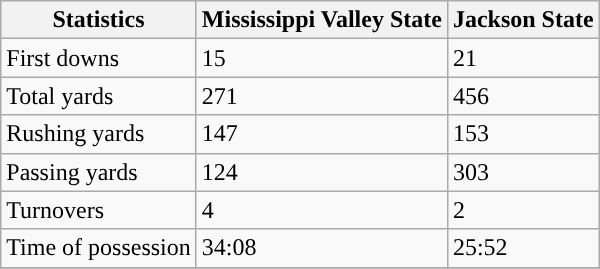<table class="wikitable">
<tr>
<th>Statistics</th>
<th>Mississippi Valley State</th>
<th>Jackson State</th>
</tr>
<tr>
<td>First downs</td>
<td>15</td>
<td>21</td>
</tr>
<tr>
<td>Total yards</td>
<td>271</td>
<td>456</td>
</tr>
<tr>
<td>Rushing yards</td>
<td>147</td>
<td>153</td>
</tr>
<tr>
<td>Passing yards</td>
<td>124</td>
<td>303</td>
</tr>
<tr>
<td>Turnovers</td>
<td>4</td>
<td>2</td>
</tr>
<tr>
<td>Time of possession</td>
<td>34:08</td>
<td>25:52</td>
</tr>
<tr>
</tr>
</table>
